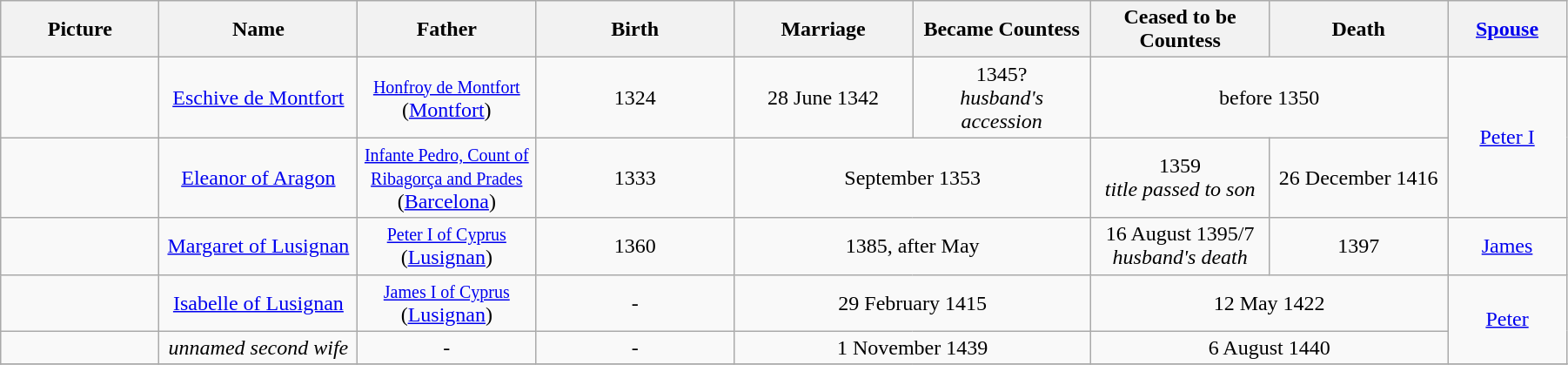<table width=95% class="wikitable">
<tr>
<th width = "8%">Picture</th>
<th width = "10%">Name</th>
<th width = "9%">Father</th>
<th width = "10%">Birth</th>
<th width = "9%">Marriage</th>
<th width = "9%">Became Countess</th>
<th width = "9%">Ceased to be Countess</th>
<th width = "9%">Death</th>
<th width = "6%"><a href='#'>Spouse</a></th>
</tr>
<tr>
<td align="center"></td>
<td align="center"><a href='#'>Eschive de Montfort</a></td>
<td align="center"><small><a href='#'>Honfroy de Montfort</a></small><br> (<a href='#'>Montfort</a>)</td>
<td align="center">1324</td>
<td align="center">28 June 1342</td>
<td align="center">1345?<br><em>husband's accession</em></td>
<td align="center" colspan="2">before 1350</td>
<td align="center" rowspan="2"><a href='#'>Peter I</a></td>
</tr>
<tr>
<td align="center"></td>
<td align="center"><a href='#'>Eleanor of Aragon</a></td>
<td align="center"><small><a href='#'>Infante Pedro, Count of Ribagorça and Prades</a></small><br> (<a href='#'>Barcelona</a>)</td>
<td align="center">1333</td>
<td align="center" colspan="2">September 1353</td>
<td align="center">1359<br><em>title passed to son</em></td>
<td align="center">26 December 1416</td>
</tr>
<tr>
<td align="center"></td>
<td align="center"><a href='#'>Margaret of Lusignan</a><br></td>
<td align="center"><small><a href='#'>Peter I of Cyprus</a></small><br> (<a href='#'>Lusignan</a>)</td>
<td align="center">1360</td>
<td align="center" colspan="2">1385, after May</td>
<td align="center">16 August 1395/7<br><em>husband's death</em></td>
<td align="center">1397</td>
<td align="center"><a href='#'>James</a></td>
</tr>
<tr>
<td align="center"></td>
<td align="center"><a href='#'>Isabelle of Lusignan</a></td>
<td align="center"><small><a href='#'>James I of Cyprus</a></small><br> (<a href='#'>Lusignan</a>)</td>
<td align="center">-</td>
<td align="center" colspan="2">29 February 1415</td>
<td align="center" colspan="2">12 May 1422</td>
<td align="center" rowspan="2"><a href='#'>Peter</a></td>
</tr>
<tr>
<td align="center"></td>
<td align="center"><em>unnamed second wife</em></td>
<td align="center">-</td>
<td align="center">-</td>
<td align="center" colspan="2">1 November 1439</td>
<td align="center" colspan="2">6 August 1440</td>
</tr>
<tr>
</tr>
</table>
